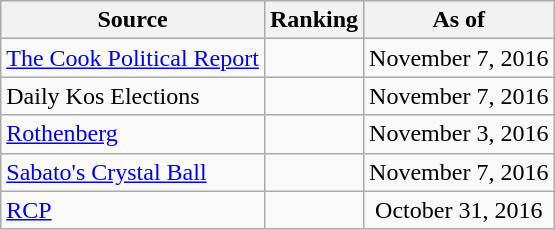<table class="wikitable" style="text-align:center">
<tr>
<th>Source</th>
<th>Ranking</th>
<th>As of</th>
</tr>
<tr>
<td align=left><a href='#'>The Cook Political Report</a></td>
<td></td>
<td>November 7, 2016</td>
</tr>
<tr>
<td align=left>Daily Kos Elections</td>
<td></td>
<td>November 7, 2016</td>
</tr>
<tr>
<td align=left><a href='#'>Rothenberg</a></td>
<td></td>
<td>November 3, 2016</td>
</tr>
<tr>
<td align=left><a href='#'>Sabato's Crystal Ball</a></td>
<td></td>
<td>November 7, 2016</td>
</tr>
<tr>
<td align="left"><a href='#'>RCP</a></td>
<td></td>
<td>October 31, 2016</td>
</tr>
</table>
